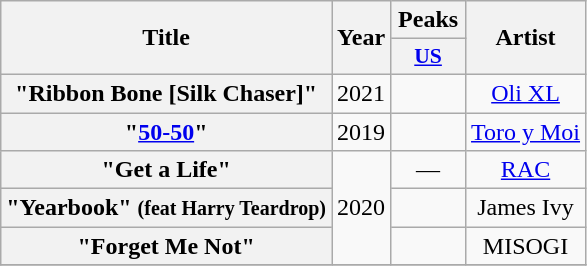<table class="wikitable plainrowheaders" style="text-align:center;">
<tr>
<th scope="col" rowspan="2">Title</th>
<th scope="col" rowspan="2">Year</th>
<th scope="col" colspan="1">Peaks</th>
<th scope="col" rowspan="2">Artist</th>
</tr>
<tr>
<th style="width:3em;font-size:90%;"><a href='#'>US</a></th>
</tr>
<tr>
<th scope="row">"Ribbon Bone [Silk Chaser]"</th>
<td>2021</td>
<td></td>
<td><a href='#'>Oli XL</a></td>
</tr>
<tr>
<th scope="row">"<a href='#'>50-50</a>"</th>
<td>2019</td>
<td></td>
<td><a href='#'>Toro y Moi</a></td>
</tr>
<tr>
<th scope="row">"Get a Life"</th>
<td rowspan="3">2020</td>
<td>—</td>
<td><a href='#'>RAC</a></td>
</tr>
<tr>
<th scope="row">"Yearbook" <small>(feat Harry Teardrop)</small></th>
<td></td>
<td>James Ivy</td>
</tr>
<tr>
<th scope="row">"Forget Me Not"</th>
<td></td>
<td>MISOGI</td>
</tr>
<tr>
</tr>
</table>
